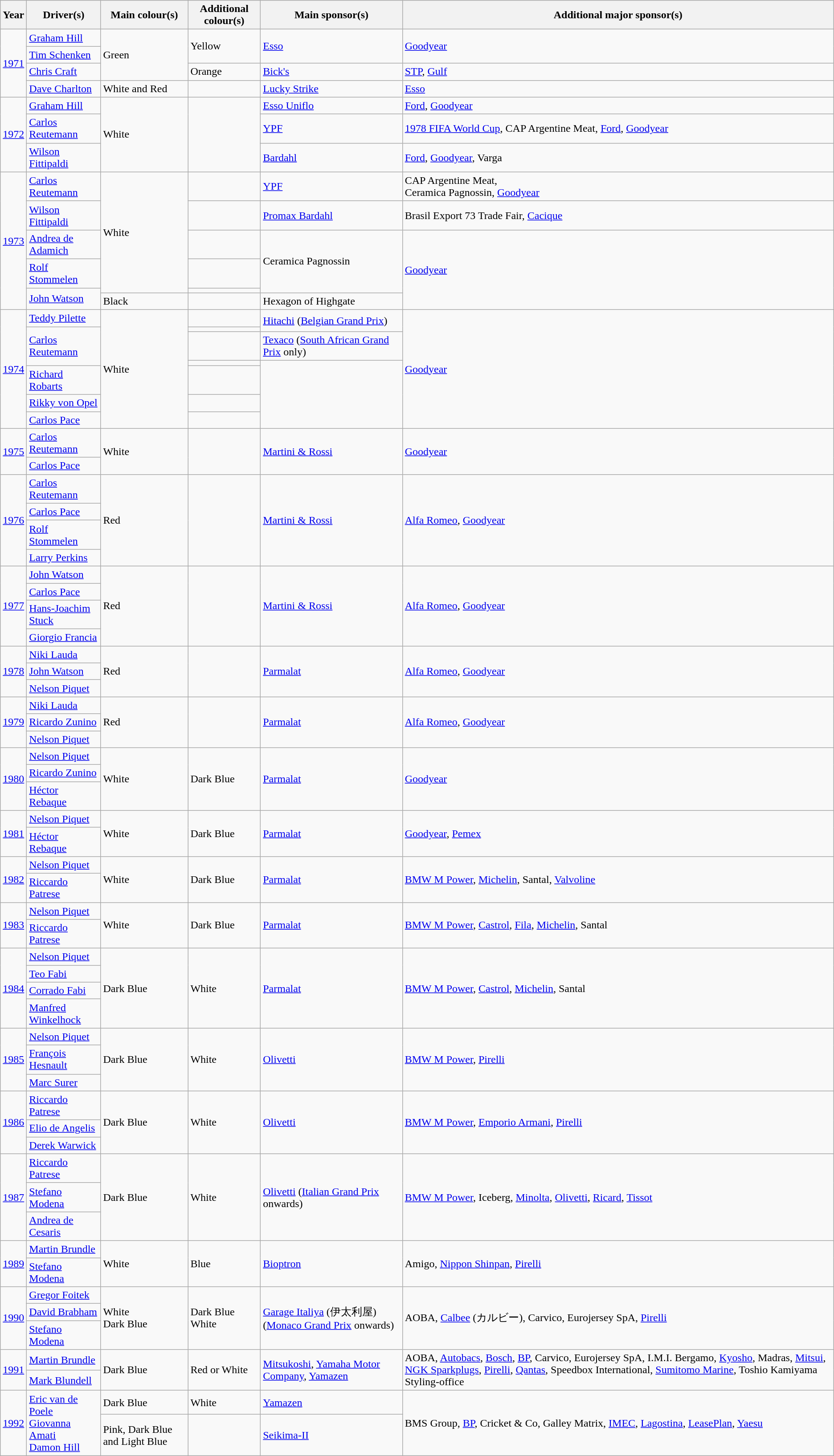<table class="wikitable">
<tr>
<th>Year</th>
<th>Driver(s)</th>
<th>Main colour(s)</th>
<th>Additional colour(s)</th>
<th>Main sponsor(s)</th>
<th>Additional major sponsor(s)</th>
</tr>
<tr>
<td rowspan="4"><a href='#'>1971</a></td>
<td><a href='#'>Graham Hill</a></td>
<td rowspan="3">Green</td>
<td rowspan="2">Yellow</td>
<td rowspan="2"><a href='#'>Esso</a></td>
<td rowspan="2"><a href='#'>Goodyear</a></td>
</tr>
<tr>
<td><a href='#'>Tim Schenken</a></td>
</tr>
<tr>
<td><a href='#'>Chris Craft</a></td>
<td>Orange</td>
<td><a href='#'>Bick's</a></td>
<td><a href='#'>STP</a>, <a href='#'>Gulf</a></td>
</tr>
<tr>
<td><a href='#'>Dave Charlton</a></td>
<td>White and Red</td>
<td></td>
<td><a href='#'>Lucky Strike</a></td>
<td><a href='#'>Esso</a></td>
</tr>
<tr>
<td rowspan="3"><a href='#'>1972</a></td>
<td><a href='#'>Graham Hill</a></td>
<td rowspan="3">White</td>
<td rowspan="3"></td>
<td><a href='#'>Esso Uniflo</a></td>
<td><a href='#'>Ford</a>, <a href='#'>Goodyear</a></td>
</tr>
<tr>
<td><a href='#'>Carlos Reutemann</a></td>
<td><a href='#'>YPF</a></td>
<td><a href='#'>1978 FIFA World Cup</a>, CAP Argentine Meat, <a href='#'>Ford</a>, <a href='#'>Goodyear</a></td>
</tr>
<tr>
<td><a href='#'>Wilson Fittipaldi</a></td>
<td><a href='#'>Bardahl</a></td>
<td><a href='#'>Ford</a>, <a href='#'>Goodyear</a>, Varga</td>
</tr>
<tr>
<td rowspan="6"><a href='#'>1973</a></td>
<td><a href='#'>Carlos Reutemann</a></td>
<td rowspan="5">White</td>
<td></td>
<td><a href='#'>YPF</a></td>
<td>CAP Argentine Meat,<br>Ceramica Pagnossin, <a href='#'>Goodyear</a></td>
</tr>
<tr>
<td><a href='#'>Wilson Fittipaldi</a></td>
<td></td>
<td><a href='#'>Promax Bardahl</a></td>
<td>Brasil Export 73 Trade Fair, <a href='#'>Cacique</a></td>
</tr>
<tr>
<td><a href='#'>Andrea de Adamich</a></td>
<td></td>
<td rowspan="3">Ceramica Pagnossin</td>
<td rowspan="4"><a href='#'>Goodyear</a></td>
</tr>
<tr>
<td><a href='#'>Rolf Stommelen</a></td>
<td></td>
</tr>
<tr>
<td rowspan="2"><a href='#'>John Watson</a></td>
<td></td>
</tr>
<tr>
<td>Black</td>
<td></td>
<td>Hexagon of Highgate</td>
</tr>
<tr>
<td rowspan="7"><a href='#'>1974</a></td>
<td><a href='#'>Teddy Pilette</a></td>
<td rowspan="7">White</td>
<td></td>
<td rowspan="2"><a href='#'>Hitachi</a> (<a href='#'>Belgian Grand Prix</a>)</td>
<td rowspan="7"><a href='#'>Goodyear</a></td>
</tr>
<tr>
<td rowspan="3"><a href='#'>Carlos Reutemann</a></td>
<td></td>
</tr>
<tr>
<td></td>
<td><a href='#'>Texaco</a> (<a href='#'>South African Grand Prix</a> only)</td>
</tr>
<tr>
<td></td>
<td rowspan="4"></td>
</tr>
<tr>
<td><a href='#'>Richard Robarts</a></td>
<td></td>
</tr>
<tr>
<td><a href='#'>Rikky von Opel</a></td>
<td></td>
</tr>
<tr>
<td><a href='#'>Carlos Pace</a></td>
<td></td>
</tr>
<tr>
<td rowspan="2"><a href='#'>1975</a></td>
<td><a href='#'>Carlos Reutemann</a></td>
<td rowspan="2">White</td>
<td rowspan="2"></td>
<td rowspan="2"><a href='#'>Martini & Rossi</a></td>
<td rowspan="2"><a href='#'>Goodyear</a></td>
</tr>
<tr>
<td><a href='#'>Carlos Pace</a></td>
</tr>
<tr>
<td rowspan="4"><a href='#'>1976</a></td>
<td><a href='#'>Carlos Reutemann</a></td>
<td rowspan="4">Red</td>
<td rowspan="4"></td>
<td rowspan="4"><a href='#'>Martini & Rossi</a></td>
<td rowspan="4"><a href='#'>Alfa Romeo</a>, <a href='#'>Goodyear</a></td>
</tr>
<tr>
<td><a href='#'>Carlos Pace</a></td>
</tr>
<tr>
<td><a href='#'>Rolf Stommelen</a></td>
</tr>
<tr>
<td><a href='#'>Larry Perkins</a></td>
</tr>
<tr>
<td rowspan="4"><a href='#'>1977</a></td>
<td><a href='#'>John Watson</a></td>
<td rowspan="4">Red</td>
<td rowspan="4"></td>
<td rowspan="4"><a href='#'>Martini & Rossi</a></td>
<td rowspan="4"><a href='#'>Alfa Romeo</a>, <a href='#'>Goodyear</a></td>
</tr>
<tr>
<td><a href='#'>Carlos Pace</a></td>
</tr>
<tr>
<td><a href='#'>Hans-Joachim Stuck</a></td>
</tr>
<tr>
<td><a href='#'>Giorgio Francia</a></td>
</tr>
<tr>
<td rowspan="3"><a href='#'>1978</a></td>
<td><a href='#'>Niki Lauda</a></td>
<td rowspan="3">Red</td>
<td rowspan="3"></td>
<td rowspan="3"><a href='#'>Parmalat</a></td>
<td rowspan="3"><a href='#'>Alfa Romeo</a>, <a href='#'>Goodyear</a></td>
</tr>
<tr>
<td><a href='#'>John Watson</a></td>
</tr>
<tr>
<td><a href='#'>Nelson Piquet</a></td>
</tr>
<tr>
<td rowspan="3"><a href='#'>1979</a></td>
<td><a href='#'>Niki Lauda</a></td>
<td rowspan="3">Red</td>
<td rowspan="3"></td>
<td rowspan="3"><a href='#'>Parmalat</a></td>
<td rowspan="3"><a href='#'>Alfa Romeo</a>, <a href='#'>Goodyear</a></td>
</tr>
<tr>
<td><a href='#'>Ricardo Zunino</a></td>
</tr>
<tr>
<td><a href='#'>Nelson Piquet</a></td>
</tr>
<tr>
<td rowspan="3"><a href='#'>1980</a></td>
<td><a href='#'>Nelson Piquet</a></td>
<td rowspan="3">White</td>
<td rowspan="3">Dark Blue</td>
<td rowspan="3"><a href='#'>Parmalat</a></td>
<td rowspan="3"><a href='#'>Goodyear</a></td>
</tr>
<tr>
<td><a href='#'>Ricardo Zunino</a></td>
</tr>
<tr>
<td><a href='#'>Héctor Rebaque</a></td>
</tr>
<tr>
<td rowspan="2"><a href='#'>1981</a></td>
<td><a href='#'>Nelson Piquet</a></td>
<td rowspan="2">White</td>
<td rowspan="2">Dark Blue</td>
<td rowspan="2"><a href='#'>Parmalat</a></td>
<td rowspan="2"><a href='#'>Goodyear</a>, <a href='#'>Pemex</a></td>
</tr>
<tr>
<td><a href='#'>Héctor Rebaque</a></td>
</tr>
<tr>
<td rowspan="2"><a href='#'>1982</a></td>
<td><a href='#'>Nelson Piquet</a></td>
<td rowspan="2">White</td>
<td rowspan="2">Dark Blue</td>
<td rowspan="2"><a href='#'>Parmalat</a></td>
<td rowspan="2"><a href='#'>BMW M Power</a>, <a href='#'>Michelin</a>, Santal, <a href='#'>Valvoline</a></td>
</tr>
<tr>
<td><a href='#'>Riccardo Patrese</a></td>
</tr>
<tr>
<td rowspan="2"><a href='#'>1983</a></td>
<td><a href='#'>Nelson Piquet</a></td>
<td rowspan="2">White</td>
<td rowspan="2">Dark Blue</td>
<td rowspan="2"><a href='#'>Parmalat</a></td>
<td rowspan="2"><a href='#'>BMW M Power</a>, <a href='#'>Castrol</a>, <a href='#'>Fila</a>, <a href='#'>Michelin</a>, Santal</td>
</tr>
<tr>
<td><a href='#'>Riccardo Patrese</a></td>
</tr>
<tr>
<td rowspan="4"><a href='#'>1984</a></td>
<td><a href='#'>Nelson Piquet</a></td>
<td rowspan="4">Dark Blue</td>
<td rowspan="4">White</td>
<td rowspan="4"><a href='#'>Parmalat</a></td>
<td rowspan="4"><a href='#'>BMW M Power</a>, <a href='#'>Castrol</a>, <a href='#'>Michelin</a>, Santal</td>
</tr>
<tr>
<td><a href='#'>Teo Fabi</a></td>
</tr>
<tr>
<td><a href='#'>Corrado Fabi</a></td>
</tr>
<tr>
<td><a href='#'>Manfred Winkelhock</a></td>
</tr>
<tr>
<td rowspan="3"><a href='#'>1985</a></td>
<td><a href='#'>Nelson Piquet</a></td>
<td rowspan="3">Dark Blue</td>
<td rowspan="3">White</td>
<td rowspan="3"><a href='#'>Olivetti</a></td>
<td rowspan="3"><a href='#'>BMW M Power</a>, <a href='#'>Pirelli</a></td>
</tr>
<tr>
<td><a href='#'>François Hesnault</a></td>
</tr>
<tr>
<td><a href='#'>Marc Surer</a></td>
</tr>
<tr>
<td rowspan="3"><a href='#'>1986</a></td>
<td><a href='#'>Riccardo Patrese</a></td>
<td rowspan="3">Dark Blue</td>
<td rowspan="3">White</td>
<td rowspan="3"><a href='#'>Olivetti</a></td>
<td rowspan="3"><a href='#'>BMW M Power</a>, <a href='#'>Emporio Armani</a>, <a href='#'>Pirelli</a></td>
</tr>
<tr>
<td><a href='#'>Elio de Angelis</a></td>
</tr>
<tr>
<td><a href='#'>Derek Warwick</a></td>
</tr>
<tr>
<td rowspan="3"><a href='#'>1987</a></td>
<td><a href='#'>Riccardo Patrese</a></td>
<td rowspan="3">Dark Blue</td>
<td rowspan="3">White</td>
<td rowspan="3"><a href='#'>Olivetti</a> (<a href='#'>Italian Grand Prix</a> onwards)</td>
<td rowspan="3"><a href='#'>BMW M Power</a>, Iceberg, <a href='#'>Minolta</a>, <a href='#'>Olivetti</a>, <a href='#'>Ricard</a>, <a href='#'>Tissot</a></td>
</tr>
<tr>
<td><a href='#'>Stefano Modena</a></td>
</tr>
<tr>
<td><a href='#'>Andrea de Cesaris</a></td>
</tr>
<tr>
<td rowspan="2"><a href='#'>1989</a></td>
<td><a href='#'>Martin Brundle</a></td>
<td rowspan="2">White</td>
<td rowspan="2">Blue</td>
<td rowspan="2"><a href='#'>Bioptron</a></td>
<td rowspan="2">Amigo, <a href='#'>Nippon Shinpan</a>, <a href='#'>Pirelli</a></td>
</tr>
<tr>
<td><a href='#'>Stefano Modena</a></td>
</tr>
<tr>
<td rowspan="3"><a href='#'>1990</a></td>
<td><a href='#'>Gregor Foitek</a></td>
<td rowspan="3">White<br>Dark Blue</td>
<td rowspan="3">Dark Blue<br>White</td>
<td rowspan="3"><a href='#'>Garage Italiya</a> (伊太利屋) (<a href='#'>Monaco Grand Prix</a> onwards)</td>
<td rowspan="3">AOBA, <a href='#'>Calbee</a> (カルビー), Carvico, Eurojersey SpA, <a href='#'>Pirelli</a></td>
</tr>
<tr>
<td><a href='#'>David Brabham</a></td>
</tr>
<tr>
<td><a href='#'>Stefano Modena</a></td>
</tr>
<tr>
<td rowspan="2"><a href='#'>1991</a></td>
<td><a href='#'>Martin Brundle</a></td>
<td rowspan="2">Dark Blue</td>
<td rowspan="2">Red or White</td>
<td rowspan="2"><a href='#'>Mitsukoshi</a>, <a href='#'>Yamaha Motor Company</a>, <a href='#'>Yamazen</a></td>
<td rowspan="2">AOBA, <a href='#'>Autobacs</a>, <a href='#'>Bosch</a>, <a href='#'>BP</a>, Carvico, Eurojersey SpA, I.M.I. Bergamo, <a href='#'>Kyosho</a>, Madras, <a href='#'>Mitsui</a>, <a href='#'>NGK Sparkplugs</a>, <a href='#'>Pirelli</a>, <a href='#'>Qantas</a>, Speedbox International, <a href='#'>Sumitomo Marine</a>, Toshio Kamiyama Styling-office</td>
</tr>
<tr>
<td><a href='#'>Mark Blundell</a></td>
</tr>
<tr>
<td rowspan="2"><a href='#'>1992</a></td>
<td rowspan="2"><a href='#'>Eric van de Poele</a><br><a href='#'>Giovanna Amati</a><br><a href='#'>Damon Hill</a></td>
<td>Dark Blue</td>
<td>White</td>
<td><a href='#'>Yamazen</a></td>
<td rowspan="2">BMS Group, <a href='#'>BP</a>, Cricket & Co, Galley Matrix, <a href='#'>IMEC</a>, <a href='#'>Lagostina</a>, <a href='#'>LeasePlan</a>, <a href='#'>Yaesu</a></td>
</tr>
<tr>
<td>Pink, Dark Blue and Light Blue</td>
<td></td>
<td><a href='#'>Seikima-II</a></td>
</tr>
</table>
